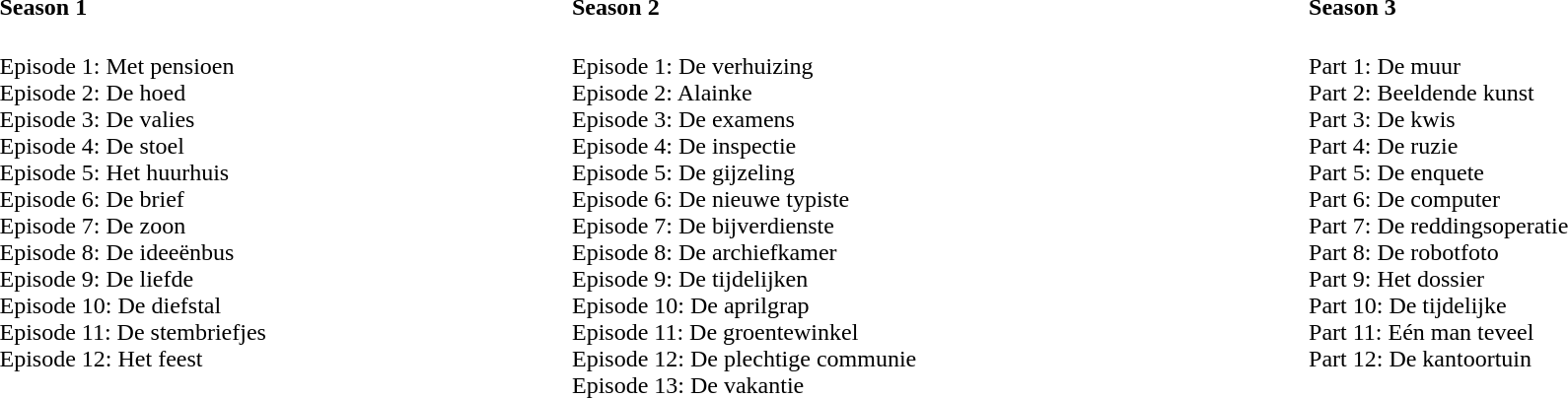<table width="100%">
<tr>
<th align="left">Season 1</th>
<th align="left">Season 2</th>
<th align="left">Season 3</th>
</tr>
<tr>
<td valign="top"><br>Episode 1: Met pensioen<br>
Episode 2: De hoed<br>
Episode 3: De valies<br>
Episode 4: De stoel<br>
Episode 5: Het huurhuis<br>
Episode 6: De brief<br>
Episode 7: De zoon<br>
Episode 8: De ideeënbus<br>
Episode 9: De liefde<br>
Episode 10: De diefstal<br>
Episode 11: De stembriefjes<br>
Episode 12: Het feest</td>
<td valign="top"><br>Episode 1: De verhuizing<br>
Episode 2: Alainke<br>
Episode 3: De examens<br>
Episode 4: De inspectie<br>
Episode 5: De gijzeling<br>
Episode 6: De nieuwe typiste<br>
Episode 7: De bijverdienste<br>
Episode 8: De archiefkamer<br>
Episode 9: De tijdelijken<br>
Episode 10: De aprilgrap<br>
Episode 11: De groentewinkel<br>
Episode 12: De plechtige communie<br>
Episode 13: De vakantie<br></td>
<td valign="top"><br>Part 1: De muur<br>
Part 2: Beeldende kunst<br>
Part 3: De kwis<br>
Part 4: De ruzie<br>
Part 5: De enquete<br>
Part 6: De computer<br>
Part 7: De reddingsoperatie<br>
Part 8: De robotfoto<br>
Part 9: Het dossier<br>
Part 10: De tijdelijke<br>
Part 11: Eén man teveel<br>
Part 12: De kantoortuin<br></td>
</tr>
</table>
